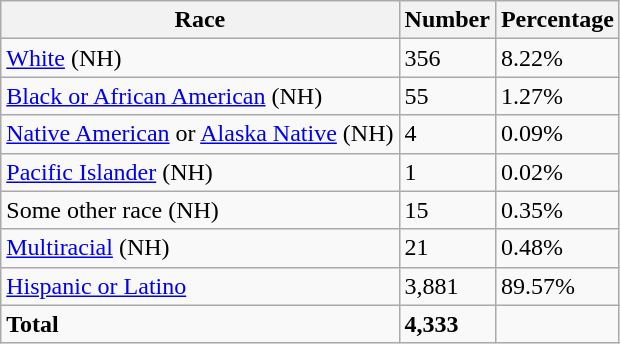<table class="wikitable">
<tr>
<th>Race</th>
<th>Number</th>
<th>Percentage</th>
</tr>
<tr>
<td><a href='#'>White</a> (NH)</td>
<td>356</td>
<td>8.22%</td>
</tr>
<tr>
<td><a href='#'>Black or African American</a> (NH)</td>
<td>55</td>
<td>1.27%</td>
</tr>
<tr>
<td><a href='#'>Native American</a> or <a href='#'>Alaska Native</a> (NH)</td>
<td>4</td>
<td>0.09%</td>
</tr>
<tr>
<td><a href='#'>Pacific Islander</a> (NH)</td>
<td>1</td>
<td>0.02%</td>
</tr>
<tr>
<td>Some other race (NH)</td>
<td>15</td>
<td>0.35%</td>
</tr>
<tr>
<td><a href='#'>Multiracial</a> (NH)</td>
<td>21</td>
<td>0.48%</td>
</tr>
<tr>
<td><a href='#'>Hispanic or Latino</a></td>
<td>3,881</td>
<td>89.57%</td>
</tr>
<tr>
<td><strong>Total</strong></td>
<td><strong>4,333</strong></td>
<td></td>
</tr>
</table>
